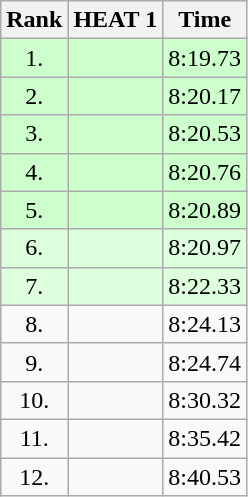<table class="wikitable" style="text-align:center">
<tr>
<th>Rank</th>
<th>HEAT 1</th>
<th>Time</th>
</tr>
<tr style="background:#ccffcc;">
<td>1.</td>
<td align=left></td>
<td>8:19.73</td>
</tr>
<tr style="background:#ccffcc;">
<td>2.</td>
<td align=left></td>
<td>8:20.17</td>
</tr>
<tr style="background:#ccffcc;">
<td>3.</td>
<td align=left></td>
<td>8:20.53</td>
</tr>
<tr style="background:#ccffcc;">
<td>4.</td>
<td align=left></td>
<td>8:20.76</td>
</tr>
<tr style="background:#ccffcc;">
<td>5.</td>
<td align=left></td>
<td>8:20.89</td>
</tr>
<tr style="background:#ddffdd;">
<td>6.</td>
<td align=left></td>
<td>8:20.97</td>
</tr>
<tr style="background:#ddffdd;">
<td>7.</td>
<td align=left></td>
<td>8:22.33</td>
</tr>
<tr>
<td>8.</td>
<td align=left></td>
<td>8:24.13</td>
</tr>
<tr>
<td>9.</td>
<td align=left></td>
<td>8:24.74</td>
</tr>
<tr>
<td>10.</td>
<td align=left></td>
<td>8:30.32</td>
</tr>
<tr>
<td>11.</td>
<td align=left></td>
<td>8:35.42</td>
</tr>
<tr>
<td>12.</td>
<td align=left></td>
<td>8:40.53</td>
</tr>
</table>
